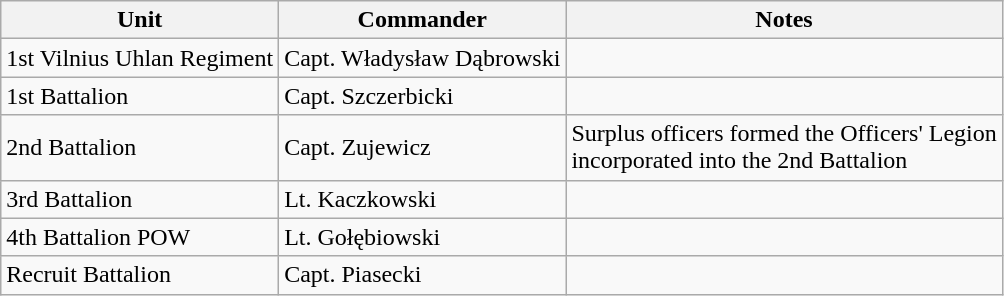<table class="wikitable">
<tr>
<th>Unit</th>
<th>Commander</th>
<th>Notes</th>
</tr>
<tr>
<td>1st Vilnius Uhlan Regiment</td>
<td>Capt. Władysław Dąbrowski</td>
<td></td>
</tr>
<tr>
<td>1st Battalion</td>
<td>Capt. Szczerbicki</td>
<td></td>
</tr>
<tr>
<td>2nd Battalion</td>
<td>Capt. Zujewicz</td>
<td>Surplus officers formed the Officers' Legion<br>incorporated into the 2nd Battalion</td>
</tr>
<tr>
<td>3rd Battalion</td>
<td>Lt. Kaczkowski</td>
<td></td>
</tr>
<tr>
<td>4th Battalion POW</td>
<td>Lt. Gołębiowski</td>
<td></td>
</tr>
<tr>
<td>Recruit Battalion</td>
<td>Capt. Piasecki</td>
<td></td>
</tr>
</table>
